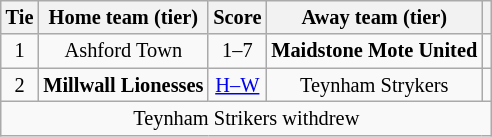<table class="wikitable" style="text-align:center; font-size:85%">
<tr>
<th>Tie</th>
<th>Home team (tier)</th>
<th>Score</th>
<th>Away team (tier)</th>
<th></th>
</tr>
<tr>
<td align="center">1</td>
<td>Ashford Town</td>
<td align="center">1–7</td>
<td><strong>Maidstone Mote United</strong></td>
<td></td>
</tr>
<tr>
<td align="center">2</td>
<td><strong>Millwall Lionesses</strong></td>
<td align="center"><a href='#'>H–W</a></td>
<td>Teynham Strykers</td>
<td></td>
</tr>
<tr>
<td colspan="5" align="center">Teynham Strikers withdrew</td>
</tr>
</table>
